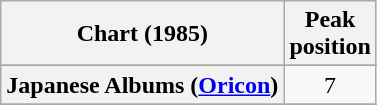<table class="wikitable sortable plainrowheaders">
<tr>
<th>Chart (1985)</th>
<th>Peak<br>position</th>
</tr>
<tr>
</tr>
<tr>
<th scope="row">Japanese Albums (<a href='#'>Oricon</a>)</th>
<td align="center">7</td>
</tr>
<tr>
</tr>
</table>
